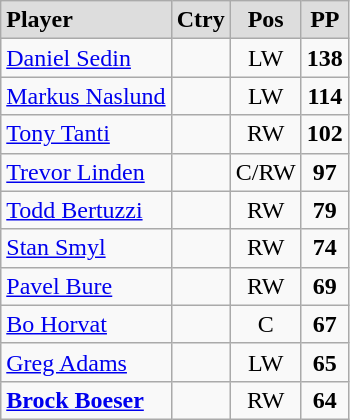<table class="wikitable">
<tr align="center" style="font-weight:bold; background-color:#dddddd;" |>
<td align="left">Player</td>
<td>Ctry</td>
<td>Pos</td>
<td>PP</td>
</tr>
<tr align="center">
<td align="left"><a href='#'>Daniel Sedin</a></td>
<td></td>
<td>LW</td>
<td><strong>138</strong></td>
</tr>
<tr align="center">
<td align="left"><a href='#'>Markus Naslund</a></td>
<td></td>
<td>LW</td>
<td><strong>114</strong></td>
</tr>
<tr align="center">
<td align="left"><a href='#'>Tony Tanti</a></td>
<td></td>
<td>RW</td>
<td><strong>102</strong></td>
</tr>
<tr align="center">
<td align="left"><a href='#'>Trevor Linden</a></td>
<td></td>
<td>C/RW</td>
<td><strong>97</strong></td>
</tr>
<tr align="center">
<td align="left"><a href='#'>Todd Bertuzzi</a></td>
<td></td>
<td>RW</td>
<td><strong>79</strong></td>
</tr>
<tr align="center">
<td align="left"><a href='#'>Stan Smyl</a></td>
<td></td>
<td>RW</td>
<td><strong>74</strong></td>
</tr>
<tr align="center">
<td align="left"><a href='#'>Pavel Bure</a></td>
<td></td>
<td>RW</td>
<td><strong>69</strong></td>
</tr>
<tr align="center">
<td align="left"><a href='#'>Bo Horvat</a></td>
<td></td>
<td>C</td>
<td><strong>67</strong></td>
</tr>
<tr align="center">
<td align="left"><a href='#'>Greg Adams</a></td>
<td></td>
<td>LW</td>
<td><strong>65</strong></td>
</tr>
<tr align="center">
<td align="left"><strong><a href='#'>Brock Boeser</a></strong></td>
<td></td>
<td>RW</td>
<td><strong>64</strong></td>
</tr>
</table>
